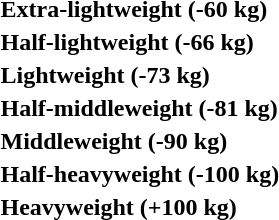<table>
<tr>
<th rowspan=2 style="text-align:left;">Extra-lightweight (-60 kg)</th>
<td rowspan=2></td>
<td rowspan=2></td>
<td></td>
</tr>
<tr>
<td></td>
</tr>
<tr>
<th rowspan=2 style="text-align:left;">Half-lightweight (-66 kg)</th>
<td rowspan=2></td>
<td rowspan=2></td>
<td></td>
</tr>
<tr>
<td></td>
</tr>
<tr>
<th rowspan=2 style="text-align:left;">Lightweight (-73 kg)</th>
<td rowspan=2></td>
<td rowspan=2></td>
<td></td>
</tr>
<tr>
<td></td>
</tr>
<tr>
<th rowspan=2 style="text-align:left;">Half-middleweight (-81 kg)</th>
<td rowspan=2></td>
<td rowspan=2></td>
<td></td>
</tr>
<tr>
<td></td>
</tr>
<tr>
<th rowspan=2 style="text-align:left;">Middleweight (-90 kg)</th>
<td rowspan=2></td>
<td rowspan=2></td>
<td></td>
</tr>
<tr>
<td></td>
</tr>
<tr>
<th rowspan=2 style="text-align:left;">Half-heavyweight (-100 kg)</th>
<td rowspan=2></td>
<td rowspan=2></td>
<td></td>
</tr>
<tr>
<td></td>
</tr>
<tr>
<th rowspan=2 style="text-align:left;">Heavyweight (+100 kg)</th>
<td rowspan=2></td>
<td rowspan=2></td>
<td></td>
</tr>
<tr>
<td></td>
</tr>
</table>
